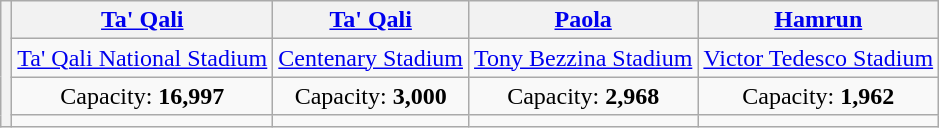<table class="wikitable" style="text-align:center">
<tr>
<th rowspan="5"></th>
<th><a href='#'>Ta' Qali</a></th>
<th><a href='#'>Ta' Qali</a></th>
<th><a href='#'>Paola</a></th>
<th><a href='#'>Hamrun</a></th>
</tr>
<tr>
<td><a href='#'>Ta' Qali National Stadium</a></td>
<td><a href='#'>Centenary Stadium</a></td>
<td><a href='#'>Tony Bezzina Stadium</a></td>
<td><a href='#'>Victor Tedesco Stadium</a></td>
</tr>
<tr>
<td>Capacity: <strong>16,997</strong></td>
<td>Capacity: <strong>3,000</strong></td>
<td>Capacity: <strong>2,968</strong></td>
<td>Capacity: <strong>1,962</strong></td>
</tr>
<tr>
<td></td>
<td></td>
<td></td>
<td></td>
</tr>
</table>
